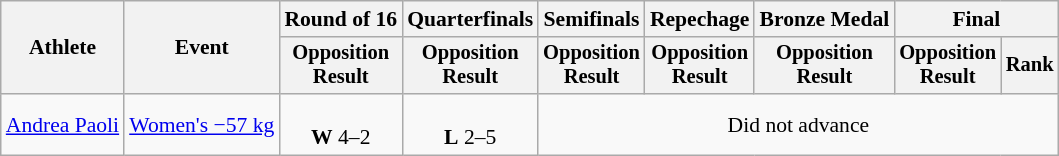<table class="wikitable" style="font-size:90%;">
<tr>
<th rowspan=2>Athlete</th>
<th rowspan=2>Event</th>
<th>Round of 16</th>
<th>Quarterfinals</th>
<th>Semifinals</th>
<th>Repechage</th>
<th>Bronze Medal</th>
<th colspan=2>Final</th>
</tr>
<tr style="font-size:95%">
<th>Opposition<br>Result</th>
<th>Opposition<br>Result</th>
<th>Opposition<br>Result</th>
<th>Opposition<br>Result</th>
<th>Opposition<br>Result</th>
<th>Opposition<br>Result</th>
<th>Rank</th>
</tr>
<tr align=center>
<td align=left><a href='#'>Andrea Paoli</a></td>
<td align=left><a href='#'>Women's −57 kg</a></td>
<td><br><strong>W</strong> 4–2</td>
<td><br><strong>L</strong> 2–5</td>
<td colspan=5>Did not advance</td>
</tr>
</table>
